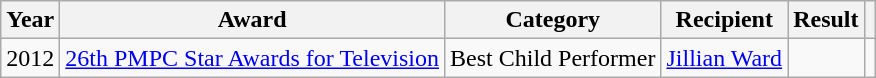<table class="wikitable">
<tr>
<th>Year</th>
<th>Award</th>
<th>Category</th>
<th>Recipient</th>
<th>Result</th>
<th></th>
</tr>
<tr>
<td>2012</td>
<td><a href='#'>26th PMPC Star Awards for Television</a></td>
<td>Best Child Performer</td>
<td><a href='#'>Jillian Ward</a></td>
<td></td>
<td></td>
</tr>
</table>
